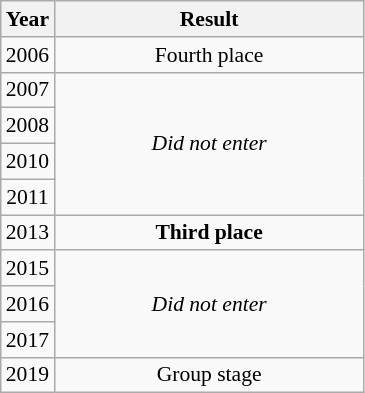<table class="wikitable" style="text-align: center; font-size:90%">
<tr>
<th>Year</th>
<th style="width:200px">Result</th>
</tr>
<tr>
<td> 2006</td>
<td>Fourth place</td>
</tr>
<tr>
<td> 2007</td>
<td rowspan="4"><em>Did not enter</em></td>
</tr>
<tr>
<td> 2008</td>
</tr>
<tr>
<td> 2010</td>
</tr>
<tr>
<td> 2011</td>
</tr>
<tr>
<td> 2013</td>
<td><strong> Third place</strong></td>
</tr>
<tr>
<td> 2015</td>
<td rowspan="3"><em>Did not enter</em></td>
</tr>
<tr>
<td> 2016</td>
</tr>
<tr>
<td> 2017</td>
</tr>
<tr>
<td> 2019</td>
<td>Group stage</td>
</tr>
</table>
